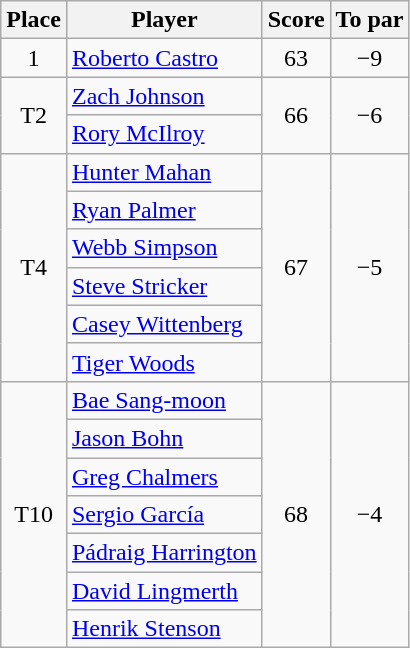<table class="wikitable">
<tr>
<th>Place</th>
<th>Player</th>
<th>Score</th>
<th>To par</th>
</tr>
<tr>
<td align=center>1</td>
<td> <a href='#'>Roberto Castro</a></td>
<td align=center>63</td>
<td align=center>−9</td>
</tr>
<tr>
<td rowspan="2" style="text-align:center;">T2</td>
<td> <a href='#'>Zach Johnson</a></td>
<td style="text-align:center;" rowspan="2">66</td>
<td style="text-align:center;" rowspan="2">−6</td>
</tr>
<tr>
<td> <a href='#'>Rory McIlroy</a></td>
</tr>
<tr>
<td rowspan="6" style="text-align:center;">T4</td>
<td> <a href='#'>Hunter Mahan</a></td>
<td style="text-align:center;" rowspan="6">67</td>
<td style="text-align:center;" rowspan="6">−5</td>
</tr>
<tr>
<td> <a href='#'>Ryan Palmer</a></td>
</tr>
<tr>
<td> <a href='#'>Webb Simpson</a></td>
</tr>
<tr>
<td> <a href='#'>Steve Stricker</a></td>
</tr>
<tr>
<td> <a href='#'>Casey Wittenberg</a></td>
</tr>
<tr>
<td> <a href='#'>Tiger Woods</a></td>
</tr>
<tr>
<td rowspan="7" style="text-align:center;">T10</td>
<td> <a href='#'>Bae Sang-moon</a></td>
<td style="text-align:center;" rowspan="7">68</td>
<td style="text-align:center;" rowspan="7">−4</td>
</tr>
<tr>
<td> <a href='#'>Jason Bohn</a></td>
</tr>
<tr>
<td> <a href='#'>Greg Chalmers</a></td>
</tr>
<tr>
<td> <a href='#'>Sergio García</a></td>
</tr>
<tr>
<td> <a href='#'>Pádraig Harrington</a></td>
</tr>
<tr>
<td> <a href='#'>David Lingmerth</a></td>
</tr>
<tr>
<td> <a href='#'>Henrik Stenson</a></td>
</tr>
</table>
